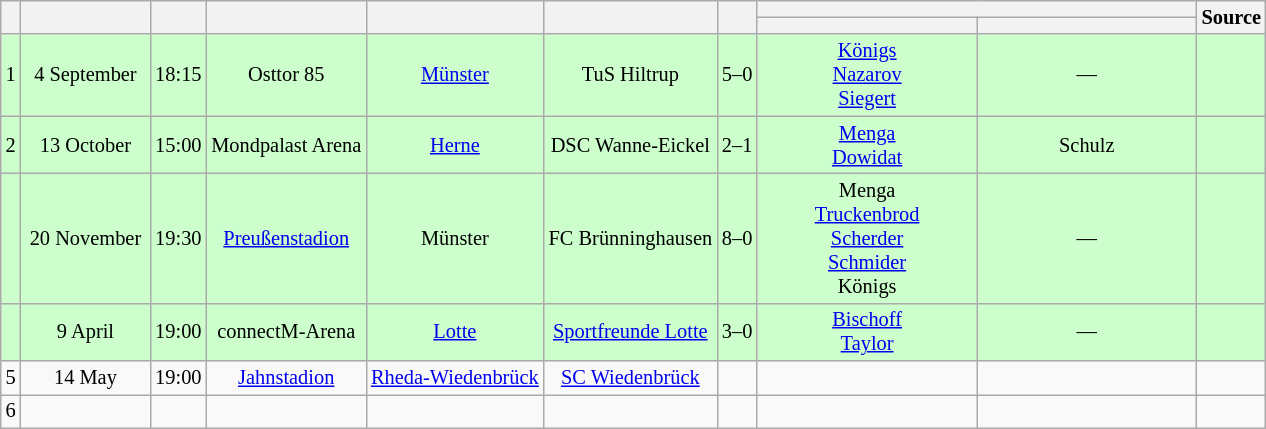<table class="wikitable" Style="text-align: center;font-size:85%">
<tr>
<th rowspan="2"></th>
<th rowspan="2" style="width:80px"></th>
<th rowspan="2"></th>
<th rowspan="2"></th>
<th rowspan="2"></th>
<th rowspan="2"></th>
<th rowspan="2"></th>
<th colspan="2"></th>
<th rowspan="2">Source</th>
</tr>
<tr>
<th style="width:140px"></th>
<th style="width:140px"></th>
</tr>
<tr style="background:#cfc">
<td>1</td>
<td>4 September</td>
<td>18:15</td>
<td>Osttor 85</td>
<td><a href='#'>Münster</a></td>
<td>TuS Hiltrup</td>
<td>5–0</td>
<td><a href='#'>Königs</a>  <br> <a href='#'>Nazarov</a>  <br> <a href='#'>Siegert</a> </td>
<td>—</td>
<td></td>
</tr>
<tr style="background:#cfc">
<td>2</td>
<td>13 October</td>
<td>15:00</td>
<td>Mondpalast Arena</td>
<td><a href='#'>Herne</a></td>
<td>DSC Wanne-Eickel</td>
<td>2–1</td>
<td><a href='#'>Menga</a>  <br> <a href='#'>Dowidat</a> </td>
<td>Schulz </td>
<td></td>
</tr>
<tr style="background:#cfc">
<td></td>
<td>20 November</td>
<td>19:30</td>
<td><a href='#'>Preußenstadion</a></td>
<td>Münster</td>
<td>FC Brünninghausen</td>
<td>8–0</td>
<td>Menga  <br> <a href='#'>Truckenbrod</a>  <br> <a href='#'>Scherder</a>  <br> <a href='#'>Schmider</a>  <br> Königs </td>
<td>—</td>
<td></td>
</tr>
<tr style="background:#cfc">
<td></td>
<td>9 April</td>
<td>19:00</td>
<td>connectM-Arena</td>
<td><a href='#'>Lotte</a></td>
<td><a href='#'>Sportfreunde Lotte</a></td>
<td>3–0</td>
<td><a href='#'>Bischoff</a>  <br> <a href='#'>Taylor</a> </td>
<td>—</td>
<td></td>
</tr>
<tr>
<td>5</td>
<td>14 May</td>
<td>19:00</td>
<td><a href='#'>Jahnstadion</a></td>
<td><a href='#'>Rheda-Wiedenbrück</a></td>
<td><a href='#'>SC Wiedenbrück</a></td>
<td></td>
<td></td>
<td></td>
<td></td>
</tr>
<tr>
<td>6</td>
<td></td>
<td></td>
<td></td>
<td></td>
<td></td>
<td></td>
<td></td>
<td></td>
<td></td>
</tr>
</table>
